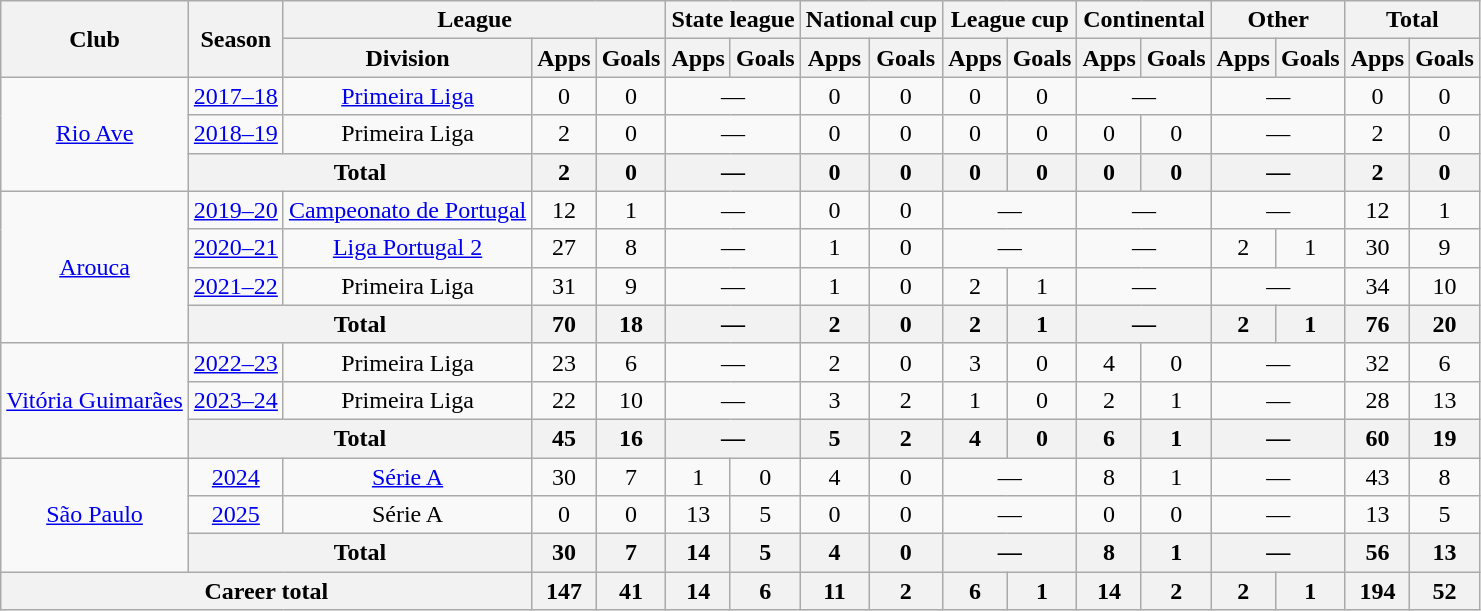<table class="wikitable" style="text-align:center">
<tr>
<th rowspan="2">Club</th>
<th rowspan="2">Season</th>
<th colspan="3">League</th>
<th colspan="2">State league</th>
<th colspan="2">National cup</th>
<th colspan="2">League cup</th>
<th colspan="2">Continental</th>
<th colspan="2">Other</th>
<th colspan="2">Total</th>
</tr>
<tr>
<th>Division</th>
<th>Apps</th>
<th>Goals</th>
<th>Apps</th>
<th>Goals</th>
<th>Apps</th>
<th>Goals</th>
<th>Apps</th>
<th>Goals</th>
<th>Apps</th>
<th>Goals</th>
<th>Apps</th>
<th>Goals</th>
<th>Apps</th>
<th>Goals</th>
</tr>
<tr>
<td rowspan="3"><a href='#'>Rio Ave</a></td>
<td><a href='#'>2017–18</a></td>
<td><a href='#'>Primeira Liga</a></td>
<td>0</td>
<td>0</td>
<td colspan="2">—</td>
<td>0</td>
<td>0</td>
<td>0</td>
<td>0</td>
<td colspan="2">—</td>
<td colspan="2">—</td>
<td>0</td>
<td>0</td>
</tr>
<tr>
<td><a href='#'>2018–19</a></td>
<td>Primeira Liga</td>
<td>2</td>
<td>0</td>
<td colspan="2">—</td>
<td>0</td>
<td>0</td>
<td>0</td>
<td>0</td>
<td>0</td>
<td>0</td>
<td colspan="2">—</td>
<td>2</td>
<td>0</td>
</tr>
<tr>
<th colspan="2">Total</th>
<th>2</th>
<th>0</th>
<th colspan="2">—</th>
<th>0</th>
<th>0</th>
<th>0</th>
<th>0</th>
<th>0</th>
<th>0</th>
<th colspan="2">—</th>
<th>2</th>
<th>0</th>
</tr>
<tr>
<td rowspan="4"><a href='#'>Arouca</a></td>
<td><a href='#'>2019–20</a></td>
<td><a href='#'>Campeonato de Portugal</a></td>
<td>12</td>
<td>1</td>
<td colspan="2">—</td>
<td>0</td>
<td>0</td>
<td colspan="2">—</td>
<td colspan="2">—</td>
<td colspan="2">—</td>
<td>12</td>
<td>1</td>
</tr>
<tr>
<td><a href='#'>2020–21</a></td>
<td><a href='#'>Liga Portugal 2</a></td>
<td>27</td>
<td>8</td>
<td colspan="2">—</td>
<td>1</td>
<td>0</td>
<td colspan="2">—</td>
<td colspan="2">—</td>
<td>2</td>
<td>1</td>
<td>30</td>
<td>9</td>
</tr>
<tr>
<td><a href='#'>2021–22</a></td>
<td>Primeira Liga</td>
<td>31</td>
<td>9</td>
<td colspan="2">—</td>
<td>1</td>
<td>0</td>
<td>2</td>
<td>1</td>
<td colspan="2">—</td>
<td colspan="2">—</td>
<td>34</td>
<td>10</td>
</tr>
<tr>
<th colspan="2">Total</th>
<th>70</th>
<th>18</th>
<th colspan="2">—</th>
<th>2</th>
<th>0</th>
<th>2</th>
<th>1</th>
<th colspan="2">—</th>
<th>2</th>
<th>1</th>
<th>76</th>
<th>20</th>
</tr>
<tr>
<td rowspan="3"><a href='#'>Vitória Guimarães</a></td>
<td><a href='#'>2022–23</a></td>
<td>Primeira Liga</td>
<td>23</td>
<td>6</td>
<td colspan="2">—</td>
<td>2</td>
<td>0</td>
<td>3</td>
<td>0</td>
<td>4</td>
<td>0</td>
<td colspan="2">—</td>
<td>32</td>
<td>6</td>
</tr>
<tr>
<td><a href='#'>2023–24</a></td>
<td>Primeira Liga</td>
<td>22</td>
<td>10</td>
<td colspan="2">—</td>
<td>3</td>
<td>2</td>
<td>1</td>
<td>0</td>
<td>2</td>
<td>1</td>
<td colspan="2">—</td>
<td>28</td>
<td>13</td>
</tr>
<tr>
<th colspan="2">Total</th>
<th>45</th>
<th>16</th>
<th colspan="2">—</th>
<th>5</th>
<th>2</th>
<th>4</th>
<th>0</th>
<th>6</th>
<th>1</th>
<th colspan="2">—</th>
<th>60</th>
<th>19</th>
</tr>
<tr>
<td rowspan="3"><a href='#'>São Paulo</a></td>
<td><a href='#'>2024</a></td>
<td><a href='#'>Série A</a></td>
<td>30</td>
<td>7</td>
<td>1</td>
<td>0</td>
<td>4</td>
<td>0</td>
<td colspan="2">—</td>
<td>8</td>
<td>1</td>
<td colspan="2">—</td>
<td>43</td>
<td>8</td>
</tr>
<tr>
<td><a href='#'>2025</a></td>
<td>Série A</td>
<td>0</td>
<td>0</td>
<td>13</td>
<td>5</td>
<td>0</td>
<td>0</td>
<td colspan="2">—</td>
<td>0</td>
<td>0</td>
<td colspan="2">—</td>
<td>13</td>
<td>5</td>
</tr>
<tr>
<th colspan="2">Total</th>
<th>30</th>
<th>7</th>
<th>14</th>
<th>5</th>
<th>4</th>
<th>0</th>
<th colspan="2">—</th>
<th>8</th>
<th>1</th>
<th colspan="2">—</th>
<th>56</th>
<th>13</th>
</tr>
<tr>
<th colspan="3">Career total</th>
<th>147</th>
<th>41</th>
<th>14</th>
<th>6</th>
<th>11</th>
<th>2</th>
<th>6</th>
<th>1</th>
<th>14</th>
<th>2</th>
<th>2</th>
<th>1</th>
<th>194</th>
<th>52</th>
</tr>
</table>
